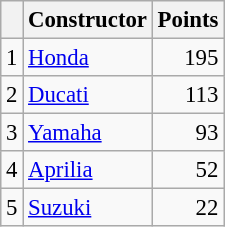<table class="wikitable" style="font-size: 95%;">
<tr>
<th></th>
<th>Constructor</th>
<th>Points</th>
</tr>
<tr>
<td align=center>1</td>
<td> <a href='#'>Honda</a></td>
<td align=right>195</td>
</tr>
<tr>
<td align=center>2</td>
<td> <a href='#'>Ducati</a></td>
<td align=right>113</td>
</tr>
<tr>
<td align=center>3</td>
<td> <a href='#'>Yamaha</a></td>
<td align=right>93</td>
</tr>
<tr>
<td align=center>4</td>
<td> <a href='#'>Aprilia</a></td>
<td align=right>52</td>
</tr>
<tr>
<td align=center>5</td>
<td> <a href='#'>Suzuki</a></td>
<td align=right>22</td>
</tr>
</table>
